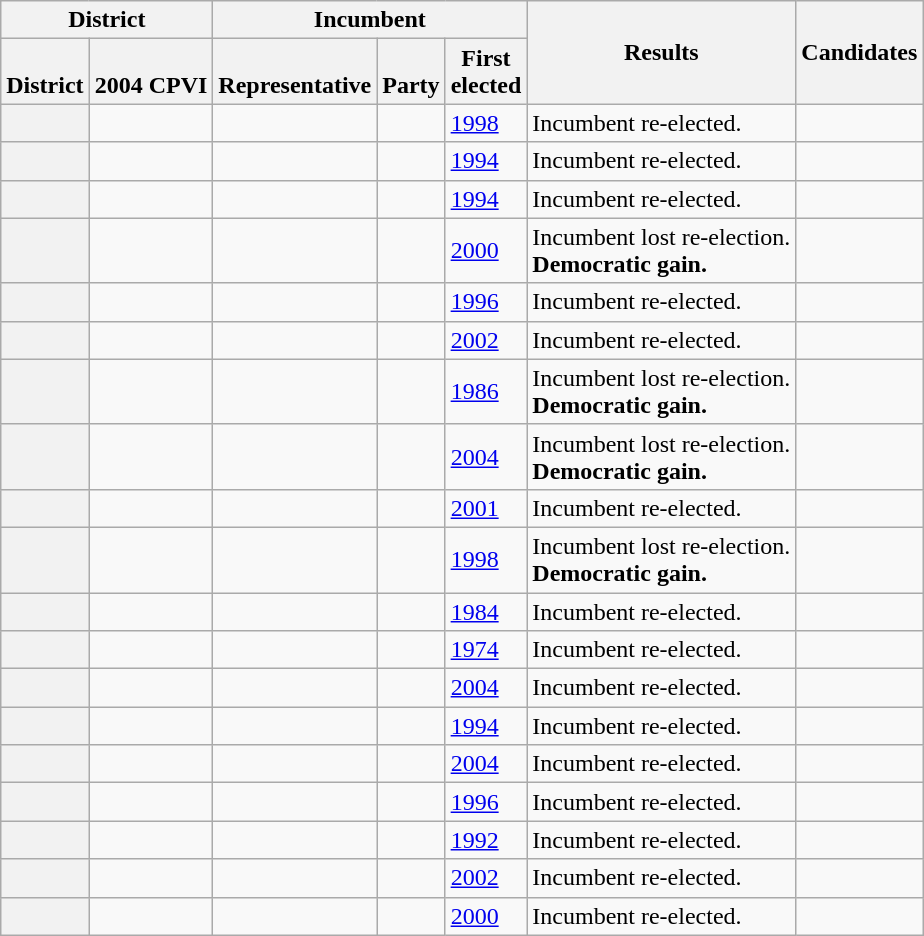<table class="wikitable sortable">
<tr>
<th colspan=2>District</th>
<th colspan=3>Incumbent</th>
<th rowspan=2>Results</th>
<th rowspan=2>Candidates</th>
</tr>
<tr valign=bottom>
<th>District</th>
<th>2004 CPVI</th>
<th>Representative</th>
<th>Party</th>
<th>First<br>elected</th>
</tr>
<tr>
<th></th>
<td></td>
<td></td>
<td></td>
<td><a href='#'>1998</a></td>
<td>Incumbent re-elected.</td>
<td nowrap></td>
</tr>
<tr>
<th></th>
<td></td>
<td></td>
<td></td>
<td><a href='#'>1994</a></td>
<td>Incumbent re-elected.</td>
<td nowrap></td>
</tr>
<tr>
<th></th>
<td></td>
<td></td>
<td></td>
<td><a href='#'>1994</a></td>
<td>Incumbent re-elected.</td>
<td nowrap></td>
</tr>
<tr>
<th></th>
<td></td>
<td></td>
<td></td>
<td><a href='#'>2000</a></td>
<td>Incumbent lost re-election.<br><strong>Democratic gain.</strong></td>
<td nowrap></td>
</tr>
<tr>
<th></th>
<td></td>
<td></td>
<td></td>
<td><a href='#'>1996</a></td>
<td>Incumbent re-elected.</td>
<td nowrap></td>
</tr>
<tr>
<th></th>
<td></td>
<td></td>
<td></td>
<td><a href='#'>2002</a></td>
<td>Incumbent re-elected.</td>
<td nowrap></td>
</tr>
<tr>
<th></th>
<td></td>
<td></td>
<td></td>
<td><a href='#'>1986</a></td>
<td>Incumbent lost re-election.<br><strong>Democratic gain.</strong></td>
<td nowrap></td>
</tr>
<tr>
<th></th>
<td></td>
<td></td>
<td></td>
<td><a href='#'>2004</a></td>
<td>Incumbent lost re-election.<br><strong>Democratic gain.</strong></td>
<td nowrap></td>
</tr>
<tr>
<th></th>
<td></td>
<td></td>
<td></td>
<td><a href='#'>2001</a></td>
<td>Incumbent re-elected.</td>
<td nowrap></td>
</tr>
<tr>
<th></th>
<td></td>
<td></td>
<td></td>
<td><a href='#'>1998</a></td>
<td>Incumbent lost re-election.<br><strong>Democratic gain.</strong></td>
<td nowrap></td>
</tr>
<tr>
<th></th>
<td></td>
<td></td>
<td></td>
<td><a href='#'>1984</a></td>
<td>Incumbent re-elected.</td>
<td nowrap></td>
</tr>
<tr>
<th></th>
<td></td>
<td></td>
<td></td>
<td><a href='#'>1974</a></td>
<td>Incumbent re-elected.</td>
<td nowrap></td>
</tr>
<tr>
<th></th>
<td></td>
<td></td>
<td></td>
<td><a href='#'>2004</a></td>
<td>Incumbent re-elected.</td>
<td nowrap></td>
</tr>
<tr>
<th></th>
<td></td>
<td></td>
<td></td>
<td><a href='#'>1994</a></td>
<td>Incumbent re-elected.</td>
<td nowrap></td>
</tr>
<tr>
<th></th>
<td></td>
<td></td>
<td></td>
<td><a href='#'>2004</a></td>
<td>Incumbent re-elected.</td>
<td nowrap></td>
</tr>
<tr>
<th></th>
<td></td>
<td></td>
<td></td>
<td><a href='#'>1996</a></td>
<td>Incumbent re-elected.</td>
<td nowrap></td>
</tr>
<tr>
<th></th>
<td></td>
<td></td>
<td></td>
<td><a href='#'>1992</a></td>
<td>Incumbent re-elected.</td>
<td nowrap></td>
</tr>
<tr>
<th></th>
<td></td>
<td></td>
<td></td>
<td><a href='#'>2002</a></td>
<td>Incumbent re-elected.</td>
<td nowrap></td>
</tr>
<tr>
<th></th>
<td></td>
<td></td>
<td></td>
<td><a href='#'>2000</a></td>
<td>Incumbent re-elected.</td>
<td nowrap></td>
</tr>
</table>
